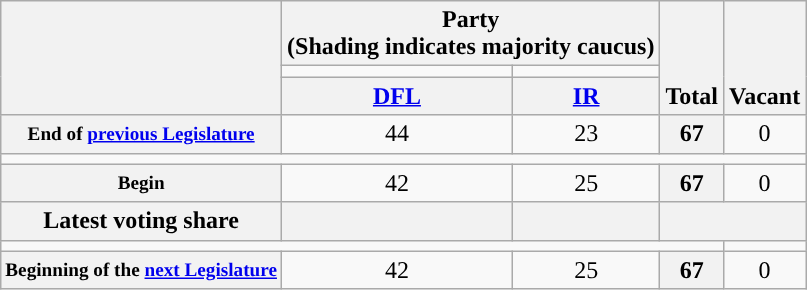<table class=wikitable style="text-align:center">
<tr style="vertical-align:bottom;">
<th rowspan=3></th>
<th colspan=2>Party <div>(Shading indicates majority caucus)</div></th>
<th rowspan=3>Total</th>
<th rowspan=3>Vacant</th>
</tr>
<tr style="height:5px">
<td style="background-color:"></td>
<td style="background-color:"></td>
</tr>
<tr>
<th><a href='#'>DFL</a></th>
<th><a href='#'>IR</a></th>
</tr>
<tr>
<th style="white-space:nowrap; font-size:80%;">End of <a href='#'>previous Legislature</a></th>
<td>44</td>
<td>23</td>
<th>67</th>
<td>0</td>
</tr>
<tr>
<td colspan=5></td>
</tr>
<tr>
<th style="font-size:80%">Begin</th>
<td>42</td>
<td>25</td>
<th>67</th>
<td>0</td>
</tr>
<tr>
<th>Latest voting share</th>
<th></th>
<th></th>
<th colspan=2></th>
</tr>
<tr>
<td colspan=4></td>
</tr>
<tr>
<th style="white-space:nowrap; font-size:80%;">Beginning of the <a href='#'>next Legislature</a></th>
<td>42</td>
<td>25</td>
<th>67</th>
<td>0</td>
</tr>
</table>
